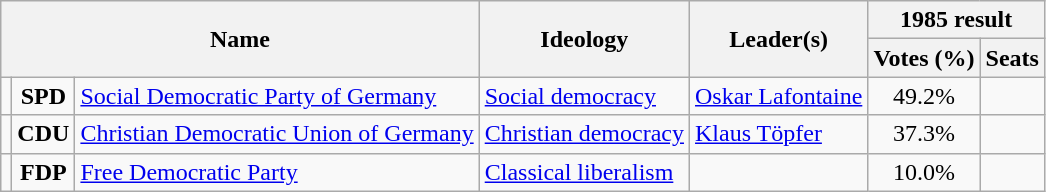<table class="wikitable">
<tr>
<th rowspan=2 colspan=3>Name</th>
<th rowspan=2>Ideology</th>
<th rowspan=2>Leader(s)</th>
<th colspan=2>1985 result</th>
</tr>
<tr>
<th>Votes (%)</th>
<th>Seats</th>
</tr>
<tr>
<td bgcolor=></td>
<td align=center><strong>SPD</strong></td>
<td><a href='#'>Social Democratic Party of Germany</a><br></td>
<td><a href='#'>Social democracy</a></td>
<td><a href='#'>Oskar Lafontaine</a></td>
<td align=center>49.2%</td>
<td></td>
</tr>
<tr>
<td bgcolor=></td>
<td align=center><strong>CDU</strong></td>
<td><a href='#'>Christian Democratic Union of Germany</a><br></td>
<td><a href='#'>Christian democracy</a></td>
<td><a href='#'>Klaus Töpfer</a></td>
<td align=center>37.3%</td>
<td></td>
</tr>
<tr>
<td bgcolor=></td>
<td align=center><strong>FDP</strong></td>
<td><a href='#'>Free Democratic Party</a><br></td>
<td><a href='#'>Classical liberalism</a></td>
<td></td>
<td align=center>10.0%</td>
<td></td>
</tr>
</table>
